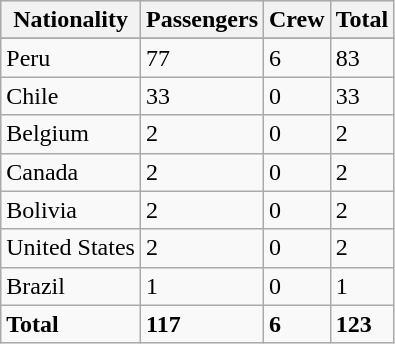<table class="wikitable sortable">
<tr style="background:#ccccff;">
<th rowspan=1>Nationality</th>
<th colspan=1>Passengers</th>
<th colspan=1>Crew</th>
<th colspan=1>Total</th>
</tr>
<tr style="background:#ccccff;">
</tr>
<tr valign=top>
<td>Peru</td>
<td>77</td>
<td>6</td>
<td>83</td>
</tr>
<tr valign=top>
<td>Chile</td>
<td>33</td>
<td>0</td>
<td>33</td>
</tr>
<tr valign=top>
<td>Belgium</td>
<td>2</td>
<td>0</td>
<td>2</td>
</tr>
<tr valign=top>
<td>Canada</td>
<td>2</td>
<td>0</td>
<td>2</td>
</tr>
<tr valign=top>
<td>Bolivia</td>
<td>2</td>
<td>0</td>
<td>2</td>
</tr>
<tr valign=top>
<td>United States</td>
<td>2</td>
<td>0</td>
<td>2</td>
</tr>
<tr valign=top>
<td>Brazil</td>
<td>1</td>
<td>0</td>
<td>1</td>
</tr>
<tr valign=top>
<td><strong>Total</strong></td>
<td><strong>117</strong></td>
<td><strong>6</strong></td>
<td><strong>123</strong></td>
</tr>
</table>
